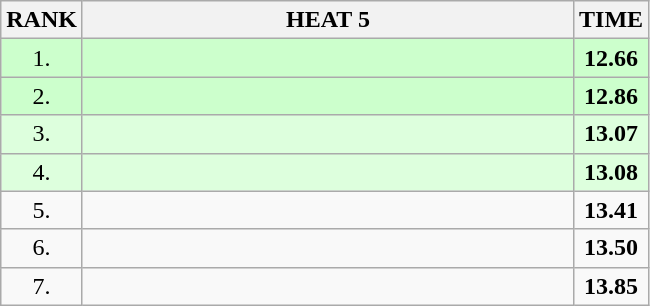<table class=wikitable>
<tr>
<th>RANK</th>
<th align="left" style="width: 20em">HEAT 5</th>
<th>TIME</th>
</tr>
<tr style="background:#ccffcc;">
<td align="center">1.</td>
<td></td>
<td align="center"><strong>12.66</strong></td>
</tr>
<tr style="background:#ccffcc;">
<td align="center">2.</td>
<td></td>
<td align="center"><strong>12.86</strong></td>
</tr>
<tr style="background:#ddffdd;">
<td align="center">3.</td>
<td></td>
<td align="center"><strong>13.07</strong></td>
</tr>
<tr style="background:#ddffdd;">
<td align="center">4.</td>
<td></td>
<td align="center"><strong>13.08</strong></td>
</tr>
<tr>
<td align="center">5.</td>
<td></td>
<td align="center"><strong>13.41</strong></td>
</tr>
<tr>
<td align="center">6.</td>
<td></td>
<td align="center"><strong>13.50</strong></td>
</tr>
<tr>
<td align="center">7.</td>
<td></td>
<td align="center"><strong>13.85</strong></td>
</tr>
</table>
